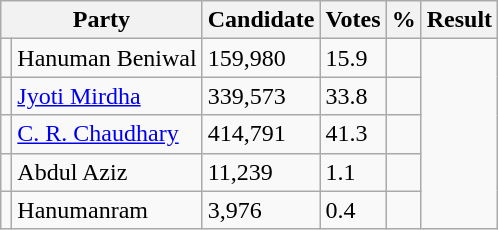<table class="wikitable">
<tr>
<th colspan=2>Party</th>
<th>Candidate</th>
<th>Votes</th>
<th>%</th>
<th>Result</th>
</tr>
<tr>
<td></td>
<td>Hanuman Beniwal</td>
<td>159,980</td>
<td>15.9</td>
<td></td>
</tr>
<tr>
<td></td>
<td><a href='#'>Jyoti Mirdha</a></td>
<td>339,573</td>
<td>33.8</td>
<td></td>
</tr>
<tr>
<td></td>
<td><a href='#'>C. R. Chaudhary</a></td>
<td>414,791</td>
<td>41.3</td>
<td></td>
</tr>
<tr>
<td></td>
<td>Abdul Aziz</td>
<td>11,239</td>
<td>1.1</td>
<td></td>
</tr>
<tr>
<td></td>
<td>Hanumanram</td>
<td>3,976</td>
<td>0.4</td>
<td></td>
</tr>
</table>
